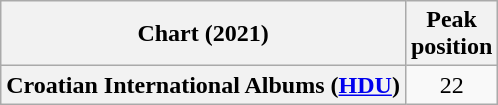<table class="wikitable sortable plainrowheaders" style="text-align:center">
<tr>
<th scope="col">Chart (2021)</th>
<th scope="col">Peak<br>position</th>
</tr>
<tr>
<th scope="row">Croatian International Albums (<a href='#'>HDU</a>)</th>
<td style="text-align:center;">22</td>
</tr>
</table>
